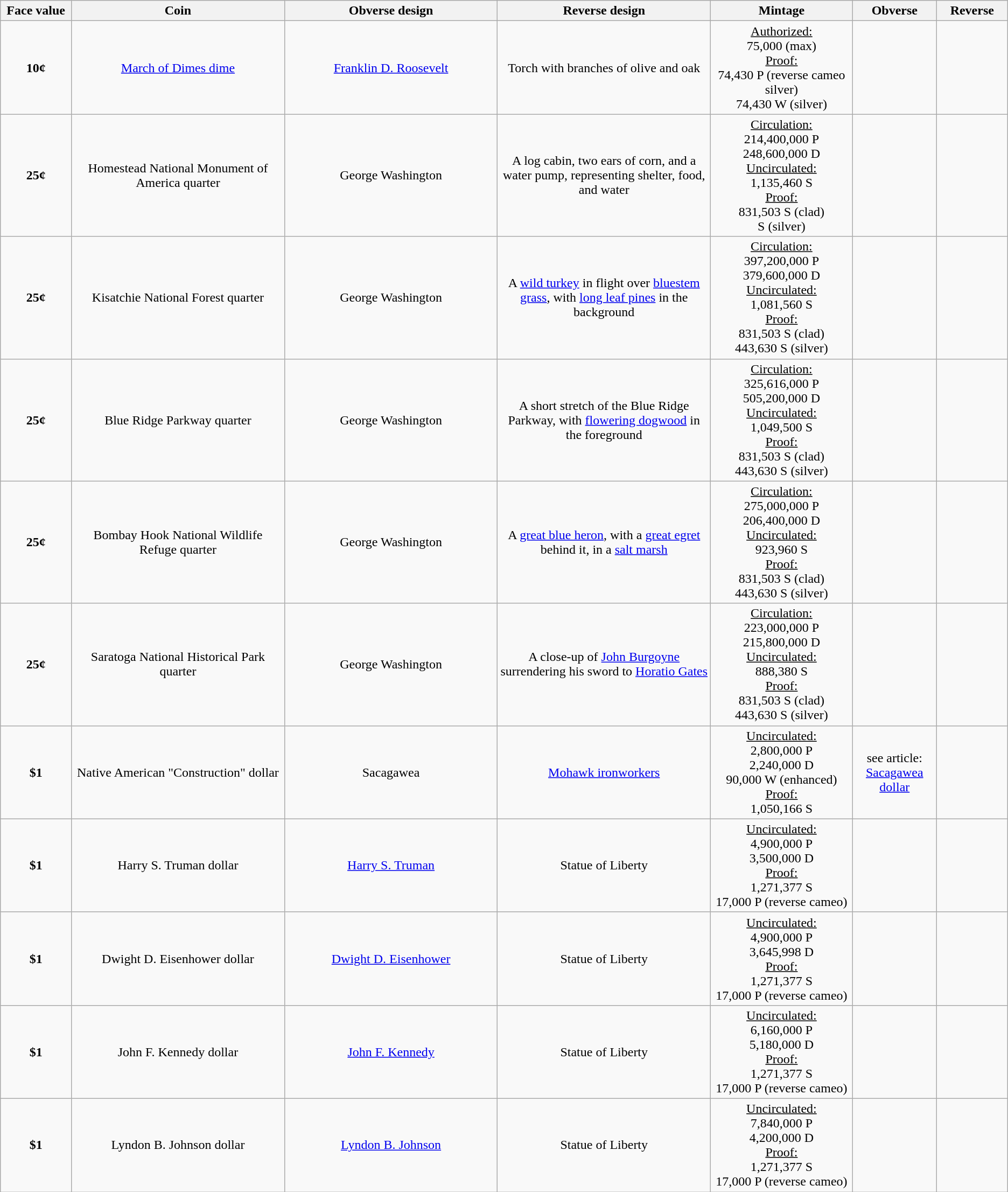<table class="wikitable">
<tr>
<th width="5%">Face value</th>
<th width="15%">Coin</th>
<th width="15%">Obverse design</th>
<th width="15%">Reverse design</th>
<th width="10%">Mintage</th>
<th width="5%">Obverse</th>
<th width="5%">Reverse</th>
</tr>
<tr>
<td align="center"><strong>10¢</strong></td>
<td align="center"><a href='#'>March of Dimes dime</a> </td>
<td align="center"><a href='#'>Franklin D. Roosevelt</a></td>
<td align="center">Torch with branches of olive and oak</td>
<td align="center"><u>Authorized:</u><br>75,000 (max)<br><u>Proof:</u><br>74,430 P (reverse cameo silver)<br>74,430 W (silver)</td>
<td></td>
<td></td>
</tr>
<tr>
<td align="center"><strong>25¢</strong></td>
<td align="center">Homestead National Monument of America quarter</td>
<td align="center">George Washington</td>
<td align="center">A log cabin, two ears of corn, and a water pump, representing shelter, food, and water</td>
<td align="center"><u>Circulation:</u><br>214,400,000 P<br>248,600,000 D<br><u>Uncirculated:</u><br>1,135,460 S<br><u>Proof:</u><br>831,503 S (clad)<br> S (silver)</td>
<td></td>
<td></td>
</tr>
<tr>
<td align="center"><strong>25¢</strong></td>
<td align="center">Kisatchie National Forest quarter</td>
<td align="center">George Washington</td>
<td align="center">A <a href='#'>wild turkey</a> in flight over <a href='#'>bluestem grass</a>, with <a href='#'>long leaf pines</a> in the background</td>
<td align="center"><u>Circulation:</u><br>397,200,000 P<br>379,600,000 D<br><u>Uncirculated:</u><br>1,081,560 S<br><u>Proof:</u><br>831,503 S (clad)<br>443,630 S (silver)</td>
<td></td>
<td></td>
</tr>
<tr>
<td align="center"><strong>25¢</strong></td>
<td align="center">Blue Ridge Parkway quarter</td>
<td align="center">George Washington</td>
<td align="center">A short stretch of the Blue Ridge Parkway, with <a href='#'>flowering dogwood</a> in the foreground</td>
<td align="center"><u>Circulation:</u><br>325,616,000 P<br>505,200,000 D<br><u>Uncirculated:</u><br>1,049,500 S<br><u>Proof:</u><br>831,503 S (clad)<br>443,630 S (silver)</td>
<td></td>
<td></td>
</tr>
<tr>
<td align="center"><strong>25¢</strong></td>
<td align="center">Bombay Hook National Wildlife Refuge quarter</td>
<td align="center">George Washington</td>
<td align="center">A <a href='#'>great blue heron</a>, with a <a href='#'>great egret</a> behind it, in a <a href='#'>salt marsh</a></td>
<td align="center"><u>Circulation:</u><br>275,000,000 P<br>206,400,000 D<br><u>Uncirculated:</u><br>923,960 S<br><u>Proof:</u><br>831,503 S (clad)<br>443,630 S (silver)</td>
<td></td>
<td></td>
</tr>
<tr>
<td align="center"><strong>25¢</strong></td>
<td align="center">Saratoga National Historical Park quarter</td>
<td align="center">George Washington</td>
<td align="center">A close-up of <a href='#'>John Burgoyne</a> surrendering his sword to <a href='#'>Horatio Gates</a></td>
<td align="center"><u>Circulation:</u><br>223,000,000 P<br>215,800,000 D<br><u>Uncirculated:</u><br>888,380 S<br><u>Proof:</u><br>831,503 S (clad)<br>443,630 S (silver)</td>
<td></td>
<td></td>
</tr>
<tr>
<td align="center"><strong>$1</strong></td>
<td align="center">Native American "Construction" dollar </td>
<td align="center">Sacagawea</td>
<td align="center"><a href='#'>Mohawk ironworkers</a></td>
<td align="center"><u>Uncirculated:</u><br>2,800,000 P<br>2,240,000 D<br>90,000 W (enhanced)<br><u>Proof:</u><br>1,050,166 S</td>
<td align="center">see article: <a href='#'>Sacagawea dollar</a></td>
<td></td>
</tr>
<tr>
<td align="center"><strong>$1</strong></td>
<td align="center">Harry S. Truman dollar </td>
<td align="center"><a href='#'>Harry S. Truman</a></td>
<td align="center">Statue of Liberty</td>
<td align="center"><u>Uncirculated:</u><br>4,900,000 P<br>3,500,000 D<br><u>Proof:</u><br>1,271,377 S<br>17,000 P (reverse cameo)</td>
<td></td>
<td></td>
</tr>
<tr>
<td align="center"><strong>$1</strong></td>
<td align="center">Dwight D. Eisenhower dollar </td>
<td align="center"><a href='#'>Dwight D. Eisenhower</a></td>
<td align="center">Statue of Liberty</td>
<td align="center"><u>Uncirculated:</u><br>4,900,000 P<br>3,645,998 D<br><u>Proof:</u><br>1,271,377 S<br>17,000 P (reverse cameo)</td>
<td></td>
<td></td>
</tr>
<tr>
<td align="center"><strong>$1</strong></td>
<td align="center">John F. Kennedy dollar </td>
<td align="center"><a href='#'>John F. Kennedy</a></td>
<td align="center">Statue of Liberty</td>
<td align="center"><u>Uncirculated:</u><br>6,160,000 P<br>5,180,000 D<br><u>Proof:</u><br>1,271,377 S<br>17,000 P (reverse cameo)</td>
<td></td>
<td></td>
</tr>
<tr>
<td align="center"><strong>$1</strong></td>
<td align="center">Lyndon B. Johnson dollar </td>
<td align="center"><a href='#'>Lyndon B. Johnson</a></td>
<td align="center">Statue of Liberty</td>
<td align="center"><u>Uncirculated:</u><br>7,840,000 P<br>4,200,000 D<br><u>Proof:</u><br>1,271,377 S<br>17,000 P (reverse cameo)</td>
<td></td>
<td></td>
</tr>
</table>
